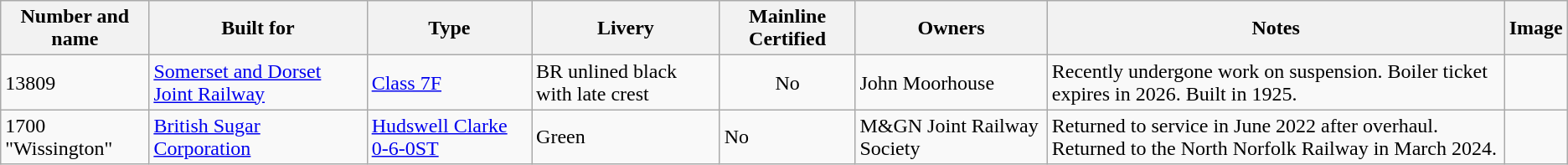<table class="wikitable">
<tr>
<th>Number and name</th>
<th>Built for</th>
<th>Type</th>
<th>Livery</th>
<th>Mainline Certified</th>
<th>Owners</th>
<th>Notes</th>
<th>Image</th>
</tr>
<tr>
<td>13809</td>
<td><a href='#'>Somerset and Dorset Joint Railway</a></td>
<td><a href='#'>Class 7F</a><br></td>
<td>BR unlined black with late crest</td>
<td align=center>No</td>
<td>John Moorhouse</td>
<td>Recently undergone work on suspension. Boiler ticket expires in 2026. Built in 1925.</td>
<td></td>
</tr>
<tr>
<td>1700 "Wissington"</td>
<td><a href='#'>British Sugar Corporation</a></td>
<td><a href='#'>Hudswell Clarke</a> <a href='#'>0-6-0ST</a></td>
<td>Green</td>
<td>No</td>
<td>M&GN Joint Railway Society</td>
<td>Returned to service in June 2022 after overhaul.<br>Returned to the North Norfolk Railway in March 2024.</td>
<td></td>
</tr>
</table>
